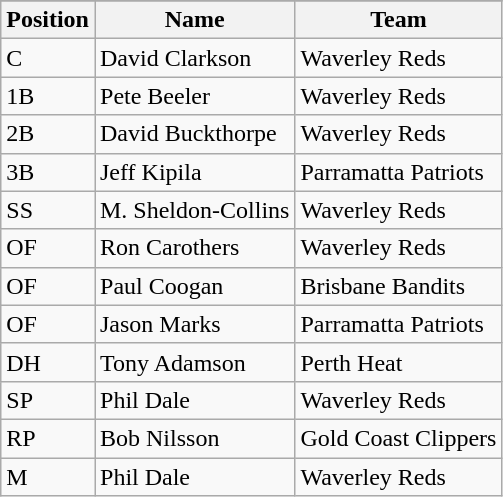<table class="wikitable">
<tr>
</tr>
<tr>
<th>Position</th>
<th>Name</th>
<th>Team</th>
</tr>
<tr>
<td>C</td>
<td>David Clarkson</td>
<td>Waverley Reds</td>
</tr>
<tr>
<td>1B</td>
<td>Pete Beeler</td>
<td>Waverley Reds</td>
</tr>
<tr>
<td>2B</td>
<td>David Buckthorpe</td>
<td>Waverley Reds</td>
</tr>
<tr>
<td>3B</td>
<td>Jeff Kipila</td>
<td>Parramatta Patriots</td>
</tr>
<tr>
<td>SS</td>
<td>M. Sheldon-Collins</td>
<td>Waverley Reds</td>
</tr>
<tr>
<td>OF</td>
<td>Ron Carothers</td>
<td>Waverley Reds</td>
</tr>
<tr>
<td>OF</td>
<td>Paul Coogan</td>
<td>Brisbane Bandits</td>
</tr>
<tr>
<td>OF</td>
<td>Jason Marks</td>
<td>Parramatta Patriots</td>
</tr>
<tr>
<td>DH</td>
<td>Tony Adamson</td>
<td>Perth Heat</td>
</tr>
<tr>
<td>SP</td>
<td>Phil Dale</td>
<td>Waverley Reds</td>
</tr>
<tr>
<td>RP</td>
<td>Bob Nilsson</td>
<td>Gold Coast Clippers</td>
</tr>
<tr>
<td>M</td>
<td>Phil Dale</td>
<td>Waverley Reds</td>
</tr>
</table>
